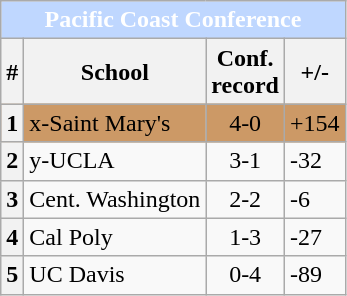<table class="wikitable sortable collapsible collapsed">
<tr>
<th colspan=4 style="background:#BFD7FF; color:white">Pacific Coast Conference</th>
</tr>
<tr>
<th>#</th>
<th>School</th>
<th>Conf. <br> record</th>
<th>+/-</th>
</tr>
<tr style="background:#cc9966;">
<th>1</th>
<td>x-Saint Mary's</td>
<td align="center">4-0</td>
<td>+154</td>
</tr>
<tr>
<th>2</th>
<td>y-UCLA</td>
<td align="center">3-1</td>
<td>-32</td>
</tr>
<tr>
<th>3</th>
<td>Cent. Washington</td>
<td align="center">2-2</td>
<td>-6</td>
</tr>
<tr>
<th>4</th>
<td>Cal Poly</td>
<td align="center">1-3</td>
<td>-27</td>
</tr>
<tr>
<th>5</th>
<td>UC Davis</td>
<td align="center">0-4</td>
<td>-89</td>
</tr>
</table>
